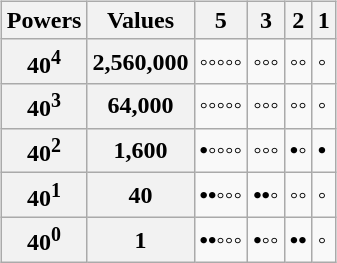<table style="width:100%; background:transparent">
<tr>
<td align="left"><br><table class="wikitable">
<tr>
<th>Powers</th>
<th>Values</th>
<th>5</th>
<th>3</th>
<th>2</th>
<th>1</th>
</tr>
<tr>
<th>40<sup>4</sup></th>
<th>2,560,000</th>
<td><strong>◦◦◦◦◦</strong></td>
<td><strong>◦◦◦</strong></td>
<td><strong>◦◦</strong></td>
<td><strong>◦</strong></td>
</tr>
<tr>
<th>40<sup>3</sup></th>
<th>64,000</th>
<td><strong>◦◦◦◦◦</strong></td>
<td><strong>◦◦◦</strong></td>
<td><strong>◦◦</strong></td>
<td><strong>◦</strong></td>
</tr>
<tr>
<th>40<sup>2</sup></th>
<th>1,600</th>
<td><strong>•◦◦◦◦</strong></td>
<td><strong>◦◦◦</strong></td>
<td><strong>•◦</strong></td>
<td><strong>•</strong></td>
</tr>
<tr>
<th>40<sup>1</sup></th>
<th>40</th>
<td><strong>••◦◦◦</strong></td>
<td><strong>••◦</strong></td>
<td><strong>◦◦</strong></td>
<td><strong>◦</strong></td>
</tr>
<tr>
<th>40<sup>0</sup></th>
<th>1</th>
<td><strong>••◦◦◦</strong></td>
<td><strong>•◦◦</strong></td>
<td><strong>••</strong></td>
<td><strong>◦</strong></td>
</tr>
</table>
</td>
</tr>
</table>
